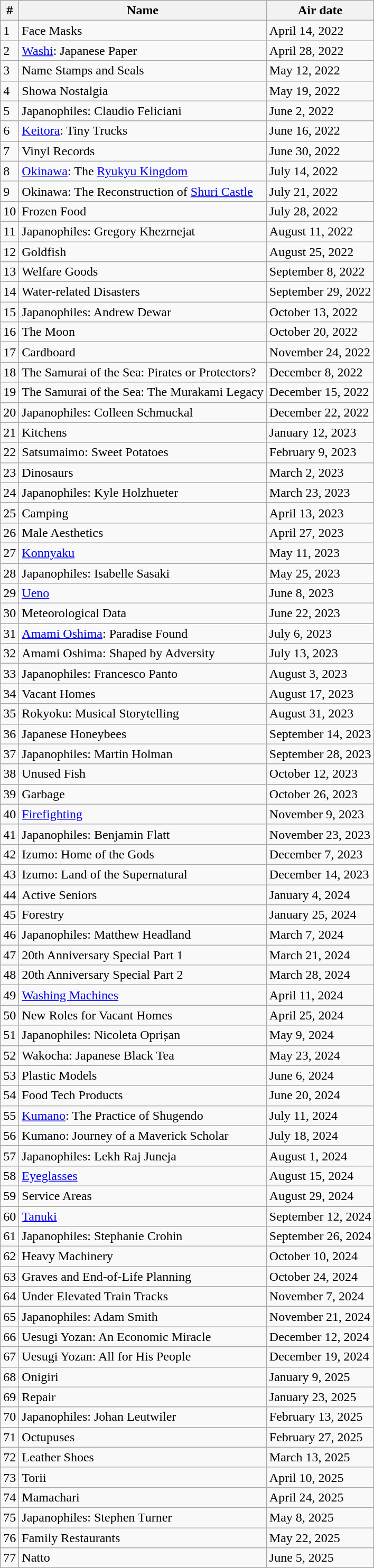<table class="wikitable sortable">
<tr>
<th>#</th>
<th>Name</th>
<th>Air date</th>
</tr>
<tr>
<td>1</td>
<td>Face Masks</td>
<td>April 14, 2022</td>
</tr>
<tr>
<td>2</td>
<td><a href='#'>Washi</a>: Japanese Paper</td>
<td>April 28, 2022</td>
</tr>
<tr>
<td>3</td>
<td>Name Stamps and Seals</td>
<td>May 12, 2022</td>
</tr>
<tr>
<td>4</td>
<td>Showa Nostalgia</td>
<td>May 19, 2022</td>
</tr>
<tr>
<td>5</td>
<td>Japanophiles: Claudio Feliciani</td>
<td>June 2, 2022</td>
</tr>
<tr>
<td>6</td>
<td><a href='#'>Keitora</a>: Tiny Trucks</td>
<td>June 16, 2022</td>
</tr>
<tr>
<td>7</td>
<td>Vinyl Records</td>
<td>June 30, 2022</td>
</tr>
<tr>
<td>8</td>
<td><a href='#'>Okinawa</a>: The <a href='#'>Ryukyu Kingdom</a></td>
<td>July 14, 2022</td>
</tr>
<tr>
<td>9</td>
<td>Okinawa: The Reconstruction of <a href='#'>Shuri Castle</a></td>
<td>July 21, 2022</td>
</tr>
<tr>
<td>10</td>
<td>Frozen Food</td>
<td>July 28, 2022</td>
</tr>
<tr>
<td>11</td>
<td>Japanophiles: Gregory Khezrnejat</td>
<td>August 11, 2022</td>
</tr>
<tr>
<td>12</td>
<td>Goldfish</td>
<td>August 25, 2022</td>
</tr>
<tr>
<td>13</td>
<td>Welfare Goods</td>
<td>September 8, 2022</td>
</tr>
<tr>
<td>14</td>
<td>Water-related Disasters</td>
<td>September 29, 2022</td>
</tr>
<tr>
<td>15</td>
<td>Japanophiles: Andrew Dewar</td>
<td>October 13, 2022</td>
</tr>
<tr>
<td>16</td>
<td>The Moon</td>
<td>October 20, 2022</td>
</tr>
<tr>
<td>17</td>
<td>Cardboard</td>
<td>November 24, 2022</td>
</tr>
<tr>
<td>18</td>
<td>The Samurai of the Sea: Pirates or Protectors?</td>
<td>December 8, 2022</td>
</tr>
<tr>
<td>19</td>
<td>The Samurai of the Sea: The Murakami Legacy</td>
<td>December 15, 2022</td>
</tr>
<tr>
<td>20</td>
<td>Japanophiles: Colleen Schmuckal</td>
<td>December 22, 2022</td>
</tr>
<tr>
<td>21</td>
<td>Kitchens</td>
<td>January 12, 2023</td>
</tr>
<tr>
<td>22</td>
<td>Satsumaimo: Sweet Potatoes</td>
<td>February 9, 2023</td>
</tr>
<tr>
<td>23</td>
<td>Dinosaurs</td>
<td>March 2, 2023</td>
</tr>
<tr>
<td>24</td>
<td>Japanophiles: Kyle Holzhueter</td>
<td>March 23, 2023</td>
</tr>
<tr>
<td>25</td>
<td>Camping</td>
<td>April 13, 2023</td>
</tr>
<tr>
<td>26</td>
<td>Male Aesthetics</td>
<td>April 27, 2023</td>
</tr>
<tr>
<td>27</td>
<td><a href='#'>Konnyaku</a></td>
<td>May 11, 2023</td>
</tr>
<tr>
<td>28</td>
<td>Japanophiles: Isabelle Sasaki</td>
<td>May 25, 2023</td>
</tr>
<tr>
<td>29</td>
<td><a href='#'>Ueno</a></td>
<td>June 8, 2023</td>
</tr>
<tr>
<td>30</td>
<td>Meteorological Data</td>
<td>June 22, 2023</td>
</tr>
<tr>
<td>31</td>
<td><a href='#'>Amami Oshima</a>: Paradise Found</td>
<td>July 6, 2023</td>
</tr>
<tr>
<td>32</td>
<td>Amami Oshima: Shaped by Adversity</td>
<td>July 13, 2023</td>
</tr>
<tr>
<td>33</td>
<td>Japanophiles: Francesco Panto</td>
<td>August 3, 2023</td>
</tr>
<tr>
<td>34</td>
<td>Vacant Homes</td>
<td>August 17, 2023</td>
</tr>
<tr>
<td>35</td>
<td>Rokyoku: Musical Storytelling</td>
<td>August 31, 2023</td>
</tr>
<tr>
<td>36</td>
<td>Japanese Honeybees</td>
<td>September 14, 2023</td>
</tr>
<tr>
<td>37</td>
<td>Japanophiles: Martin Holman</td>
<td>September 28, 2023</td>
</tr>
<tr>
<td>38</td>
<td>Unused Fish</td>
<td>October 12, 2023</td>
</tr>
<tr>
<td>39</td>
<td>Garbage</td>
<td>October 26, 2023</td>
</tr>
<tr>
<td>40</td>
<td><a href='#'>Firefighting</a></td>
<td>November 9, 2023</td>
</tr>
<tr>
<td>41</td>
<td>Japanophiles: Benjamin Flatt</td>
<td>November 23, 2023</td>
</tr>
<tr>
<td>42</td>
<td>Izumo: Home of the Gods</td>
<td>December 7, 2023</td>
</tr>
<tr>
<td>43</td>
<td>Izumo: Land of the Supernatural</td>
<td>December 14, 2023</td>
</tr>
<tr>
<td>44</td>
<td>Active Seniors</td>
<td>January 4, 2024</td>
</tr>
<tr>
<td>45</td>
<td>Forestry</td>
<td>January 25, 2024</td>
</tr>
<tr>
<td>46</td>
<td>Japanophiles: Matthew Headland</td>
<td>March 7, 2024</td>
</tr>
<tr>
<td>47</td>
<td>20th Anniversary Special Part 1</td>
<td>March 21, 2024</td>
</tr>
<tr>
<td>48</td>
<td>20th Anniversary Special Part 2</td>
<td>March 28, 2024</td>
</tr>
<tr>
<td>49</td>
<td><a href='#'>Washing Machines</a></td>
<td>April 11, 2024</td>
</tr>
<tr>
<td>50</td>
<td>New Roles for Vacant Homes</td>
<td>April 25, 2024</td>
</tr>
<tr>
<td>51</td>
<td>Japanophiles: Nicoleta Oprișan</td>
<td>May 9, 2024</td>
</tr>
<tr>
<td>52</td>
<td>Wakocha: Japanese Black Tea</td>
<td>May 23, 2024</td>
</tr>
<tr>
<td>53</td>
<td>Plastic Models</td>
<td>June 6, 2024</td>
</tr>
<tr>
<td>54</td>
<td>Food Tech Products</td>
<td>June 20, 2024</td>
</tr>
<tr>
<td>55</td>
<td><a href='#'>Kumano</a>: The Practice of Shugendo</td>
<td>July 11, 2024</td>
</tr>
<tr>
<td>56</td>
<td>Kumano: Journey of a Maverick Scholar</td>
<td>July 18, 2024</td>
</tr>
<tr>
<td>57</td>
<td>Japanophiles: Lekh Raj Juneja</td>
<td>August 1, 2024</td>
</tr>
<tr>
<td>58</td>
<td><a href='#'>Eyeglasses</a></td>
<td>August 15, 2024</td>
</tr>
<tr>
<td>59</td>
<td>Service Areas</td>
<td>August 29, 2024</td>
</tr>
<tr>
<td>60</td>
<td><a href='#'>Tanuki</a></td>
<td>September 12, 2024</td>
</tr>
<tr>
<td>61</td>
<td>Japanophiles: Stephanie Crohin</td>
<td>September 26, 2024</td>
</tr>
<tr>
<td>62</td>
<td>Heavy Machinery</td>
<td>October 10, 2024</td>
</tr>
<tr>
<td>63</td>
<td>Graves and End-of-Life Planning</td>
<td>October 24, 2024</td>
</tr>
<tr>
<td>64</td>
<td>Under Elevated Train Tracks</td>
<td>November 7, 2024</td>
</tr>
<tr>
<td>65</td>
<td>Japanophiles: Adam Smith</td>
<td>November 21, 2024</td>
</tr>
<tr>
<td>66</td>
<td>Uesugi Yozan: An Economic Miracle</td>
<td>December 12, 2024</td>
</tr>
<tr>
<td>67</td>
<td>Uesugi Yozan: All for His People</td>
<td>December 19, 2024</td>
</tr>
<tr>
<td>68</td>
<td>Onigiri</td>
<td>January 9, 2025</td>
</tr>
<tr>
<td>69</td>
<td>Repair</td>
<td>January 23, 2025</td>
</tr>
<tr>
<td>70</td>
<td>Japanophiles: Johan Leutwiler</td>
<td>February 13, 2025</td>
</tr>
<tr>
<td>71</td>
<td>Octupuses</td>
<td>February 27, 2025</td>
</tr>
<tr>
<td>72</td>
<td>Leather Shoes</td>
<td>March 13, 2025</td>
</tr>
<tr>
<td>73</td>
<td>Torii</td>
<td>April 10, 2025</td>
</tr>
<tr>
<td>74</td>
<td>Mamachari</td>
<td>April 24, 2025</td>
</tr>
<tr>
<td>75</td>
<td>Japanophiles: Stephen Turner</td>
<td>May 8, 2025</td>
</tr>
<tr>
<td>76</td>
<td>Family Restaurants</td>
<td>May 22, 2025</td>
</tr>
<tr>
<td>77</td>
<td>Natto</td>
<td>June 5, 2025</td>
</tr>
</table>
